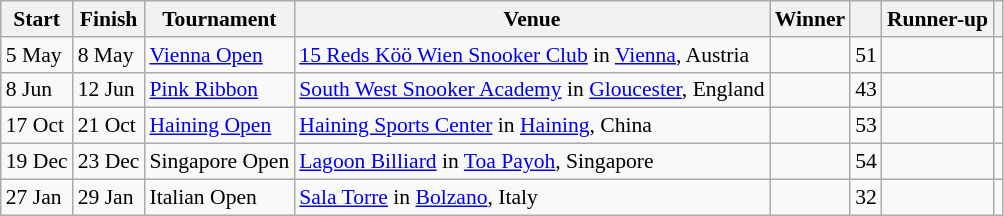<table class="wikitable" style="font-size: 90%">
<tr>
<th>Start</th>
<th>Finish</th>
<th>Tournament</th>
<th>Venue</th>
<th>Winner</th>
<th></th>
<th>Runner-up</th>
<th></th>
</tr>
<tr>
<td>5 May</td>
<td>8 May</td>
<td><a href='#'>Vienna Open</a></td>
<td><a href='#'>15 Reds Köö Wien Snooker Club</a> in <a href='#'>Vienna</a>, Austria</td>
<td></td>
<td style="text-align:center;">51</td>
<td></td>
<td style="text-align:center;"></td>
</tr>
<tr>
<td>8 Jun</td>
<td>12 Jun</td>
<td><a href='#'>Pink Ribbon</a></td>
<td><a href='#'>South West Snooker Academy</a> in <a href='#'>Gloucester</a>, England</td>
<td></td>
<td style="text-align:center;">43</td>
<td></td>
<td style="text-align:center;"></td>
</tr>
<tr>
<td>17 Oct</td>
<td>21 Oct</td>
<td><a href='#'>Haining Open</a></td>
<td><a href='#'>Haining Sports Center</a> in <a href='#'>Haining</a>, China</td>
<td></td>
<td style="text-align:center;">53</td>
<td></td>
<td style="text-align:center;"></td>
</tr>
<tr>
<td>19 Dec</td>
<td>23 Dec</td>
<td>Singapore Open</td>
<td><a href='#'>Lagoon Billiard</a> in <a href='#'>Toa Payoh</a>, Singapore</td>
<td></td>
<td style="text-align:center;">54</td>
<td></td>
<td style="text-align:center;"></td>
</tr>
<tr>
<td>27 Jan</td>
<td>29 Jan</td>
<td>Italian Open</td>
<td><a href='#'>Sala Torre</a> in <a href='#'>Bolzano</a>, Italy</td>
<td></td>
<td style="text-align:center;">32</td>
<td></td>
<td style="text-align:center;"></td>
</tr>
</table>
